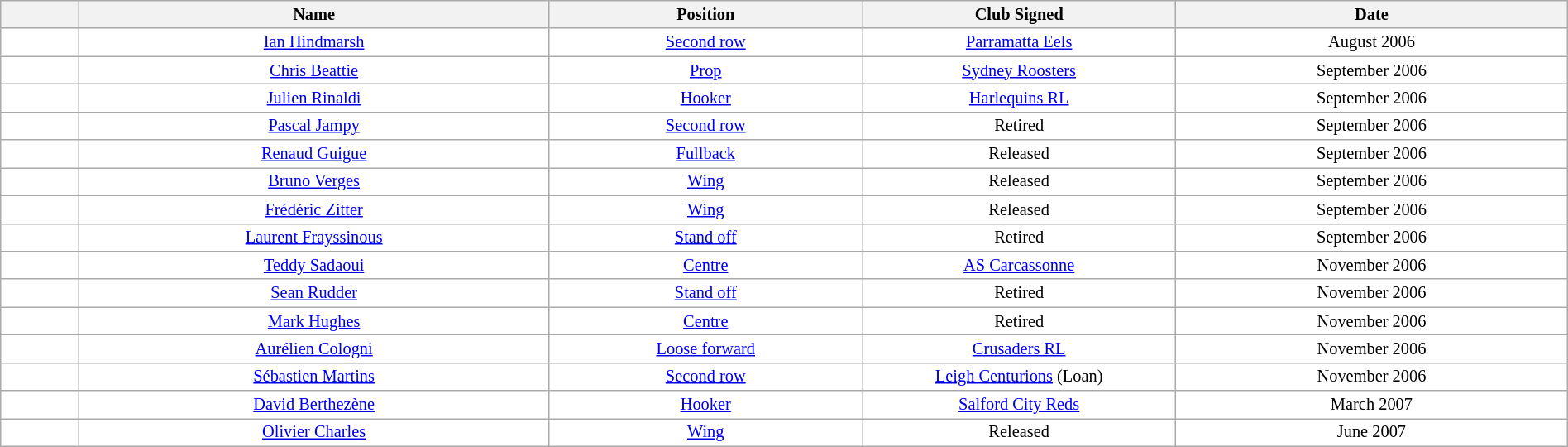<table class="wikitable sortable"  style="width:100%; font-size:85%;">
<tr style="background:#efefef;">
<th width=5%></th>
<th width=30%>Name</th>
<th !width=30%>Position</th>
<th width=20%>Club Signed</th>
<th width=25%>Date</th>
</tr>
<tr style="background:#fff;">
<td align=center></td>
<td align=center><a href='#'>Ian Hindmarsh</a></td>
<td align=center><a href='#'>Second row</a></td>
<td align=center><a href='#'>Parramatta Eels</a></td>
<td align=center>August 2006</td>
</tr>
<tr style="background:#fff;">
<td align=center></td>
<td align=center><a href='#'>Chris Beattie</a></td>
<td align=center><a href='#'>Prop</a></td>
<td align=center><a href='#'>Sydney Roosters</a></td>
<td align=center>September 2006</td>
</tr>
<tr style="background:#fff;">
<td align=center></td>
<td align=center><a href='#'>Julien Rinaldi</a></td>
<td align=center><a href='#'>Hooker</a></td>
<td align=center><a href='#'>Harlequins RL</a></td>
<td align=center>September 2006</td>
</tr>
<tr style="background:#fff;">
<td align=center></td>
<td align=center><a href='#'>Pascal Jampy</a></td>
<td align=center><a href='#'>Second row</a></td>
<td align=center>Retired</td>
<td align=center>September 2006</td>
</tr>
<tr style="background:#fff;">
<td align=center></td>
<td align=center><a href='#'>Renaud Guigue</a></td>
<td align=center><a href='#'>Fullback</a></td>
<td align=center>Released</td>
<td align=center>September 2006</td>
</tr>
<tr style="background:#fff;">
<td align=center></td>
<td align=center><a href='#'>Bruno Verges</a></td>
<td align=center><a href='#'>Wing</a></td>
<td align=center>Released</td>
<td align=center>September 2006</td>
</tr>
<tr style="background:#fff;">
<td align=center></td>
<td align=center><a href='#'>Frédéric Zitter</a></td>
<td align=center><a href='#'>Wing</a></td>
<td align=center>Released</td>
<td align=center>September 2006</td>
</tr>
<tr style="background:#fff;">
<td align=center></td>
<td align=center><a href='#'>Laurent Frayssinous</a></td>
<td align=center><a href='#'>Stand off</a></td>
<td align=center>Retired</td>
<td align=center>September 2006</td>
</tr>
<tr style="background:#fff;">
<td align=center></td>
<td align=center><a href='#'>Teddy Sadaoui</a></td>
<td align=center><a href='#'>Centre</a></td>
<td align=center><a href='#'>AS Carcassonne</a></td>
<td align=center>November 2006</td>
</tr>
<tr style="background:#fff;">
<td align=center></td>
<td align=center><a href='#'>Sean Rudder</a></td>
<td align=center><a href='#'>Stand off</a></td>
<td align=center>Retired</td>
<td align=center>November 2006</td>
</tr>
<tr style="background:#fff;">
<td align=center></td>
<td align=center><a href='#'>Mark Hughes</a></td>
<td align=center><a href='#'>Centre</a></td>
<td align=center>Retired</td>
<td align=center>November 2006</td>
</tr>
<tr style="background:#fff;">
<td align=center></td>
<td align=center><a href='#'>Aurélien Cologni</a></td>
<td align=center><a href='#'>Loose forward</a></td>
<td align=center><a href='#'>Crusaders RL</a></td>
<td align=center>November 2006</td>
</tr>
<tr style="background:#fff;">
<td align=center></td>
<td align=center><a href='#'>Sébastien Martins</a></td>
<td align=center><a href='#'>Second row</a></td>
<td align=center><a href='#'>Leigh Centurions</a> (Loan)</td>
<td align=center>November 2006</td>
</tr>
<tr style="background:#fff;">
<td align=center></td>
<td align=center><a href='#'>David Berthezène</a></td>
<td align=center><a href='#'>Hooker</a></td>
<td align=center><a href='#'>Salford City Reds</a></td>
<td align=center>March 2007</td>
</tr>
<tr style="background:#fff;">
<td align=center></td>
<td align=center><a href='#'>Olivier Charles</a></td>
<td align=center><a href='#'>Wing</a></td>
<td align=center>Released</td>
<td align=center>June 2007</td>
</tr>
</table>
